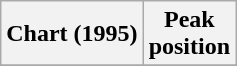<table class="wikitable sortable">
<tr>
<th align="left">Chart (1995)</th>
<th align="center">Peak<br>position</th>
</tr>
<tr>
</tr>
</table>
